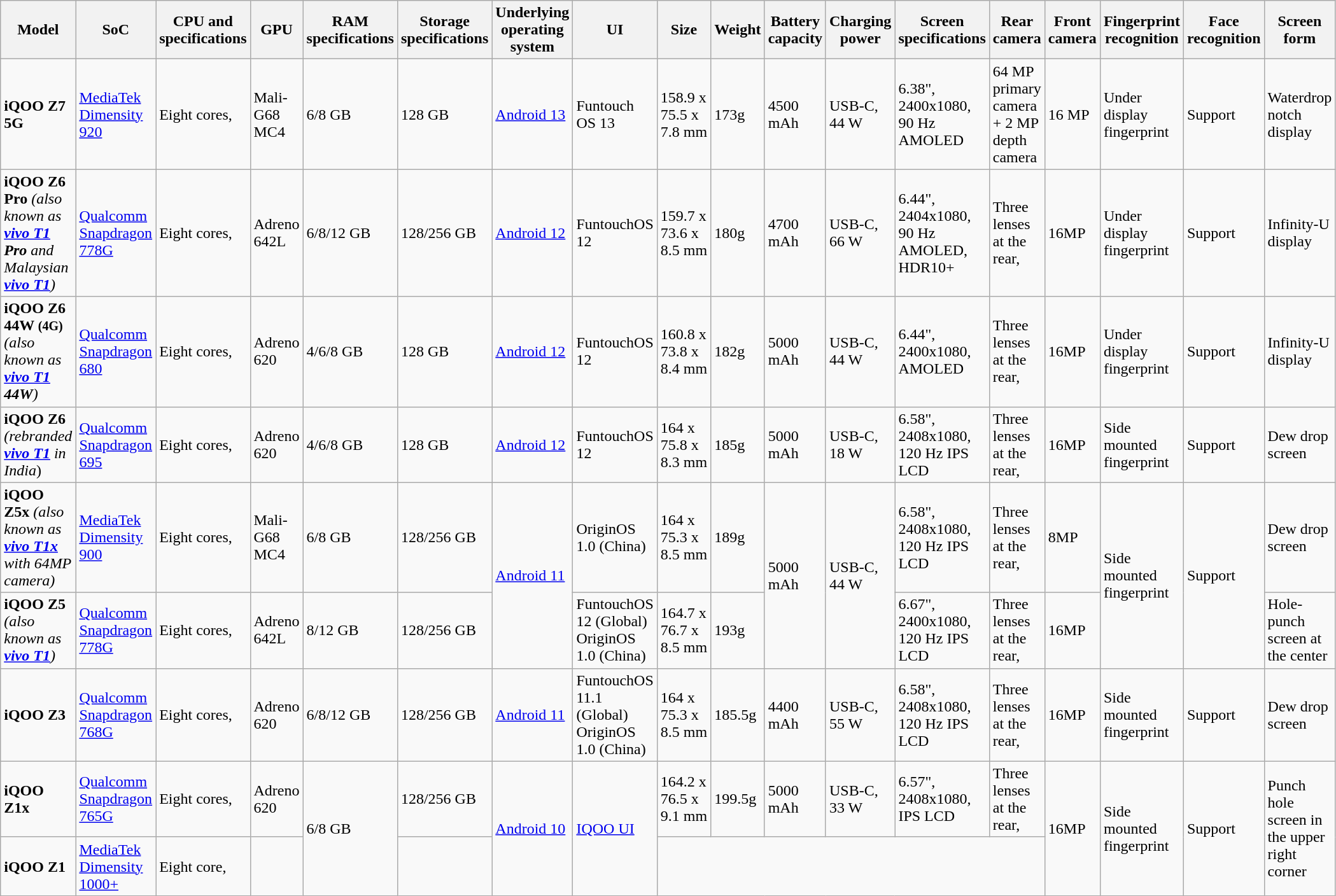<table class="wikitable">
<tr>
<th>Model</th>
<th>SoC</th>
<th>CPU and specifications</th>
<th>GPU</th>
<th>RAM specifications</th>
<th>Storage specifications</th>
<th>Underlying operating system</th>
<th>UI</th>
<th>Size</th>
<th>Weight</th>
<th>Battery capacity</th>
<th>Charging power</th>
<th>Screen specifications</th>
<th>Rear camera</th>
<th>Front camera</th>
<th>Fingerprint recognition</th>
<th>Face recognition</th>
<th>Screen form</th>
</tr>
<tr>
<td><strong>iQOO Z7 5G</strong></td>
<td><a href='#'>MediaTek</a> <a href='#'>Dimensity 920</a></td>
<td>Eight cores,<br></td>
<td>Mali-G68 MC4</td>
<td>6/8 GB<br></td>
<td>128 GB<br></td>
<td><a href='#'>Android 13</a></td>
<td>Funtouch OS 13</td>
<td>158.9 x 75.5 x 7.8 mm</td>
<td>173g</td>
<td>4500 mAh</td>
<td>USB-C, 44 W</td>
<td>6.38", 2400x1080, 90 Hz AMOLED</td>
<td>64 MP primary camera + 2 MP depth camera</td>
<td>16 MP</td>
<td>Under display fingerprint</td>
<td>Support</td>
<td>Waterdrop notch display</td>
</tr>
<tr>
<td><strong>iQOO Z6 Pro</strong> <em>(also known as <strong><a href='#'>vivo T1</a> Pro</strong> and Malaysian <strong><a href='#'>vivo T1</a></strong>)</em></td>
<td><a href='#'>Qualcomm Snapdragon 778G</a></td>
<td>Eight cores,<br></td>
<td>Adreno 642L</td>
<td>6/8/12 GB</td>
<td>128/256 GB<br></td>
<td><a href='#'>Android 12</a></td>
<td>FuntouchOS 12</td>
<td>159.7 x 73.6 x 8.5 mm</td>
<td>180g</td>
<td>4700 mAh</td>
<td>USB-C, 66 W</td>
<td>6.44", 2404x1080, 90 Hz AMOLED, HDR10+</td>
<td>Three lenses at the rear,<br></td>
<td>16MP</td>
<td>Under display fingerprint</td>
<td>Support</td>
<td>Infinity-U display</td>
</tr>
<tr>
<td><strong>iQOO Z6 44W <small>(4G)</small></strong> <em>(also known as <strong><a href='#'>vivo T1</a> 44W</strong>)</em></td>
<td><a href='#'>Qualcomm Snapdragon 680</a></td>
<td>Eight cores,<br></td>
<td>Adreno 620</td>
<td>4/6/8 GB</td>
<td>128 GB<br></td>
<td><a href='#'>Android 12</a></td>
<td>FuntouchOS 12</td>
<td>160.8 x 73.8 x 8.4 mm</td>
<td>182g</td>
<td>5000 mAh</td>
<td>USB-C, 44 W</td>
<td>6.44", 2400x1080, AMOLED</td>
<td>Three lenses at the rear,<br></td>
<td>16MP</td>
<td>Under display fingerprint</td>
<td>Support</td>
<td>Infinity-U display</td>
</tr>
<tr>
<td><strong>iQOO Z6</strong> <em>(rebranded <strong><a href='#'>vivo T1</a></strong> in India</em>)</td>
<td><a href='#'>Qualcomm Snapdragon 695</a></td>
<td>Eight cores,<br></td>
<td>Adreno 620</td>
<td>4/6/8 GB</td>
<td>128 GB<br></td>
<td><a href='#'>Android 12</a></td>
<td>FuntouchOS 12</td>
<td>164 x 75.8 x 8.3 mm</td>
<td>185g</td>
<td>5000 mAh</td>
<td>USB-C, 18 W</td>
<td>6.58", 2408x1080, 120 Hz IPS LCD</td>
<td>Three lenses at the rear,<br></td>
<td>16MP</td>
<td>Side mounted fingerprint</td>
<td>Support</td>
<td>Dew drop screen</td>
</tr>
<tr>
<td><strong>iQOO Z5x</strong> <em>(also known as <strong><a href='#'>vivo T1x</a></strong> with 64MP camera)</em></td>
<td><a href='#'>MediaTek</a> <a href='#'>Dimensity 900</a></td>
<td>Eight cores,<br></td>
<td>Mali-G68 MC4</td>
<td>6/8 GB</td>
<td>128/256 GB<br></td>
<td rowspan="2"><a href='#'>Android 11</a></td>
<td>OriginOS 1.0 (China)</td>
<td>164 x 75.3 x 8.5 mm</td>
<td>189g</td>
<td rowspan="2">5000 mAh</td>
<td rowspan="2">USB-C, 44 W</td>
<td>6.58", 2408x1080, 120 Hz IPS LCD</td>
<td>Three lenses at the rear,<br></td>
<td>8MP</td>
<td rowspan="2">Side mounted fingerprint</td>
<td rowspan="2">Support</td>
<td>Dew drop screen</td>
</tr>
<tr>
<td><strong>iQOO Z5</strong> <em>(also known as <strong><a href='#'>vivo T1</a></strong>)</em></td>
<td><a href='#'>Qualcomm Snapdragon 778G</a></td>
<td>Eight cores,<br></td>
<td>Adreno 642L</td>
<td>8/12 GB</td>
<td>128/256 GB<br></td>
<td>FuntouchOS 12 (Global)<br>OriginOS 1.0 (China)</td>
<td>164.7 x 76.7 x 8.5 mm</td>
<td>193g</td>
<td>6.67", 2400x1080, 120 Hz IPS LCD</td>
<td>Three lenses at the rear,<br></td>
<td>16MP</td>
<td>Hole-punch screen at the center</td>
</tr>
<tr>
<td><strong>iQOO Z3</strong></td>
<td><a href='#'>Qualcomm Snapdragon 768G</a></td>
<td>Eight cores,<br></td>
<td>Adreno 620</td>
<td>6/8/12 GB</td>
<td>128/256 GB<br></td>
<td><a href='#'>Android 11</a></td>
<td>FuntouchOS 11.1 (Global)<br>OriginOS 1.0 (China)</td>
<td>164 x 75.3 x 8.5 mm</td>
<td>185.5g</td>
<td>4400 mAh</td>
<td>USB-C, 55 W</td>
<td>6.58", 2408x1080, 120 Hz IPS LCD</td>
<td>Three lenses at the rear,<br></td>
<td>16MP</td>
<td>Side mounted fingerprint</td>
<td>Support</td>
<td>Dew drop screen</td>
</tr>
<tr>
<td><strong>iQOO Z1x</strong></td>
<td><a href='#'>Qualcomm Snapdragon 765G</a></td>
<td>Eight cores,<br></td>
<td>Adreno 620</td>
<td rowspan="2">6/8 GB</td>
<td>128/256 GB<br></td>
<td rowspan="2"><a href='#'>Android 10</a></td>
<td rowspan="2"><a href='#'>IQOO UI</a></td>
<td>164.2 x 76.5 x 9.1 mm</td>
<td>199.5g</td>
<td>5000 mAh</td>
<td>USB-C, 33 W</td>
<td>6.57", 2408x1080, IPS LCD</td>
<td>Three lenses at the rear,<br></td>
<td rowspan="2">16MP</td>
<td rowspan="2">Side mounted fingerprint</td>
<td rowspan="2">Support</td>
<td rowspan="2">Punch hole screen in the upper right corner</td>
</tr>
<tr>
<td><strong>iQOO Z1</strong></td>
<td><a href='#'>MediaTek</a> <a href='#'>Dimensity 1000+</a></td>
<td>Eight core,<br></td>
</tr>
</table>
